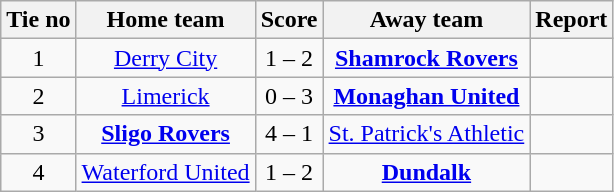<table class="wikitable" style="text-align: center">
<tr>
<th>Tie no</th>
<th>Home team</th>
<th>Score</th>
<th>Away team</th>
<th>Report</th>
</tr>
<tr>
<td>1</td>
<td><a href='#'>Derry City</a></td>
<td>1 – 2</td>
<td><strong><a href='#'>Shamrock Rovers</a></strong></td>
<td></td>
</tr>
<tr>
<td>2</td>
<td><a href='#'>Limerick</a></td>
<td>0 – 3</td>
<td><strong><a href='#'>Monaghan United</a></strong></td>
<td></td>
</tr>
<tr>
<td>3</td>
<td><strong><a href='#'>Sligo Rovers</a></strong></td>
<td>4 – 1</td>
<td><a href='#'>St. Patrick's Athletic</a></td>
<td></td>
</tr>
<tr>
<td>4</td>
<td><a href='#'>Waterford United</a></td>
<td>1 – 2</td>
<td><strong><a href='#'>Dundalk</a></strong></td>
<td></td>
</tr>
</table>
